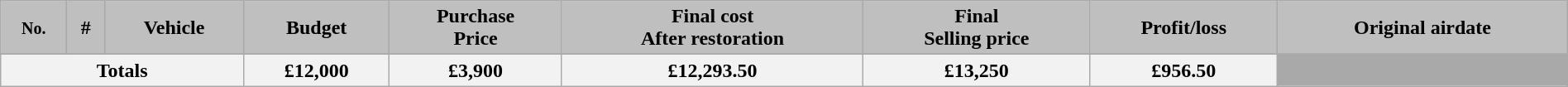<table class="wikitable plainrowheaders" style="width: 100%; margin-right: 0;">
<tr style="color:white">
<th style="background:#BFBFBF; color:black; "><small>No.</small></th>
<th style="background:#BFBFBF; color:black; ">#</th>
<th style="background:#BFBFBF; color:black; ">Vehicle</th>
<th style="background:#BFBFBF; color:black; ">Budget</th>
<th style="background:#BFBFBF; color:black; ">Purchase<br>Price</th>
<th style="background:#BFBFBF; color:black; ">Final cost<br>After restoration</th>
<th style="background:#BFBFBF; color:black; ">Final<br>Selling price</th>
<th style="background:#BFBFBF; color:black; ">Profit/loss</th>
<th style="background:#BFBFBF; color:black; ">Original airdate</th>
</tr>
<tr>
</tr>
<tr>
<th colspan="3;">Totals</th>
<th>£12,000</th>
<th>£3,900</th>
<th>£12,293.50</th>
<th>£13,250</th>
<th>£956.50</th>
<th colspan="1" style="background:darkgrey;"></th>
</tr>
</table>
